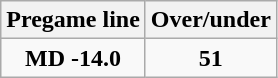<table class="wikitable">
<tr align="center">
<th style=>Pregame line</th>
<th style=>Over/under</th>
</tr>
<tr align="center">
<td><strong>MD -14.0</strong></td>
<td><strong>51</strong></td>
</tr>
</table>
